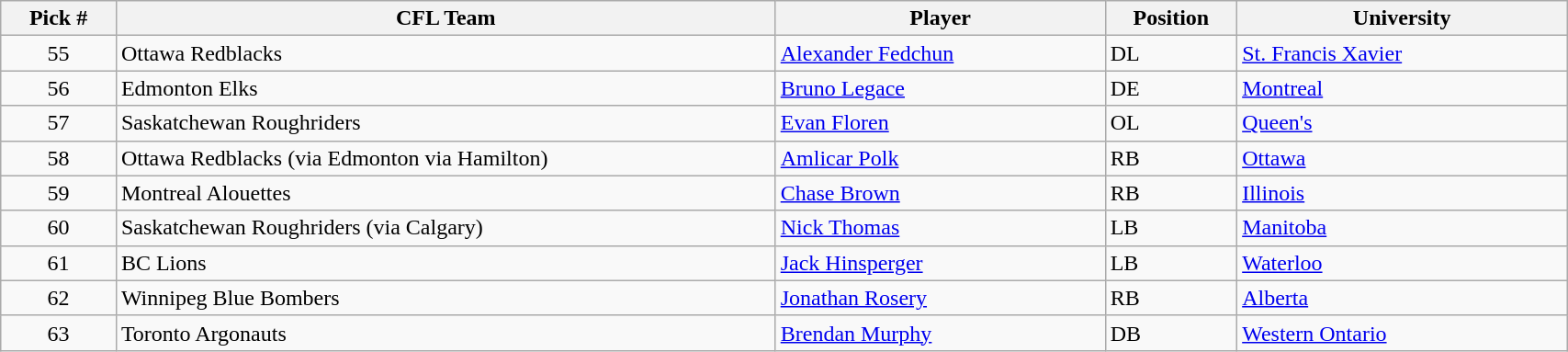<table class="wikitable" style="width: 90%">
<tr>
<th width=7%>Pick #</th>
<th width=40%>CFL Team</th>
<th width=20%>Player</th>
<th width=8%>Position</th>
<th width=20%>University</th>
</tr>
<tr>
<td align=center>55</td>
<td>Ottawa Redblacks</td>
<td><a href='#'>Alexander Fedchun</a></td>
<td>DL</td>
<td><a href='#'>St. Francis Xavier</a></td>
</tr>
<tr>
<td align=center>56</td>
<td>Edmonton Elks</td>
<td><a href='#'>Bruno Legace</a></td>
<td>DE</td>
<td><a href='#'>Montreal</a></td>
</tr>
<tr>
<td align=center>57</td>
<td>Saskatchewan Roughriders</td>
<td><a href='#'>Evan Floren</a></td>
<td>OL</td>
<td><a href='#'>Queen's</a></td>
</tr>
<tr>
<td align=center>58</td>
<td>Ottawa Redblacks (via Edmonton via Hamilton)</td>
<td><a href='#'>Amlicar Polk</a></td>
<td>RB</td>
<td><a href='#'>Ottawa</a></td>
</tr>
<tr>
<td align=center>59</td>
<td>Montreal Alouettes</td>
<td><a href='#'>Chase Brown</a></td>
<td>RB</td>
<td><a href='#'>Illinois</a></td>
</tr>
<tr>
<td align=center>60</td>
<td>Saskatchewan Roughriders (via Calgary)</td>
<td><a href='#'>Nick Thomas</a></td>
<td>LB</td>
<td><a href='#'>Manitoba</a></td>
</tr>
<tr>
<td align=center>61</td>
<td>BC Lions</td>
<td><a href='#'>Jack Hinsperger</a></td>
<td>LB</td>
<td><a href='#'>Waterloo</a></td>
</tr>
<tr>
<td align=center>62</td>
<td>Winnipeg Blue Bombers</td>
<td><a href='#'>Jonathan Rosery</a></td>
<td>RB</td>
<td><a href='#'>Alberta</a></td>
</tr>
<tr>
<td align=center>63</td>
<td>Toronto Argonauts</td>
<td><a href='#'>Brendan Murphy</a></td>
<td>DB</td>
<td><a href='#'>Western Ontario</a></td>
</tr>
</table>
